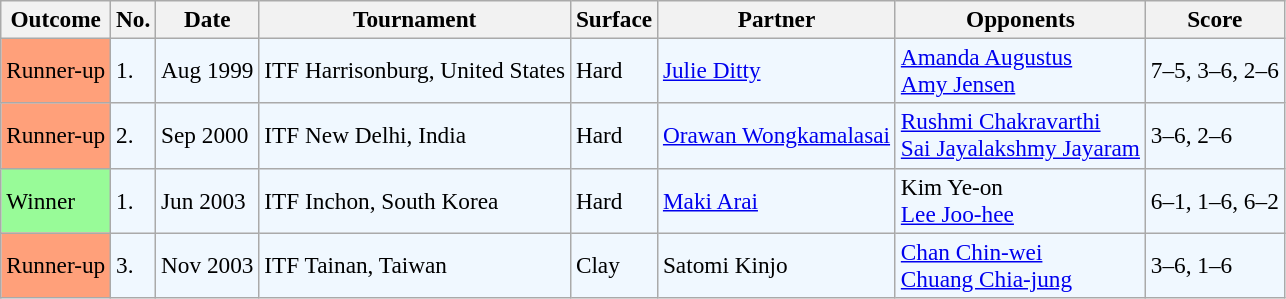<table class="sortable wikitable" style=font-size:97%>
<tr>
<th>Outcome</th>
<th>No.</th>
<th>Date</th>
<th>Tournament</th>
<th>Surface</th>
<th>Partner</th>
<th>Opponents</th>
<th>Score</th>
</tr>
<tr bgcolor="#f0f8ff">
<td bgcolor="FFA07A">Runner-up</td>
<td>1.</td>
<td>Aug 1999</td>
<td>ITF Harrisonburg, United States</td>
<td>Hard</td>
<td> <a href='#'>Julie Ditty</a></td>
<td> <a href='#'>Amanda Augustus</a><br> <a href='#'>Amy Jensen</a></td>
<td>7–5, 3–6, 2–6</td>
</tr>
<tr bgcolor=f0f8ff>
<td bgcolor="FFA07A">Runner-up</td>
<td>2.</td>
<td>Sep 2000</td>
<td>ITF New Delhi, India</td>
<td>Hard</td>
<td> <a href='#'>Orawan Wongkamalasai</a></td>
<td> <a href='#'>Rushmi Chakravarthi</a> <br>  <a href='#'>Sai Jayalakshmy Jayaram</a></td>
<td>3–6, 2–6</td>
</tr>
<tr bgcolor="#f0f8ff">
<td bgcolor="98FB98">Winner</td>
<td>1.</td>
<td>Jun 2003</td>
<td>ITF Inchon, South Korea</td>
<td>Hard</td>
<td> <a href='#'>Maki Arai</a></td>
<td> Kim Ye-on<br> <a href='#'>Lee Joo-hee</a></td>
<td>6–1, 1–6, 6–2</td>
</tr>
<tr style="background:#f0f8ff;">
<td bgcolor="FFA07A">Runner-up</td>
<td>3.</td>
<td>Nov 2003</td>
<td>ITF Tainan, Taiwan</td>
<td>Clay</td>
<td> Satomi Kinjo</td>
<td> <a href='#'>Chan Chin-wei</a> <br>  <a href='#'>Chuang Chia-jung</a></td>
<td>3–6, 1–6</td>
</tr>
</table>
